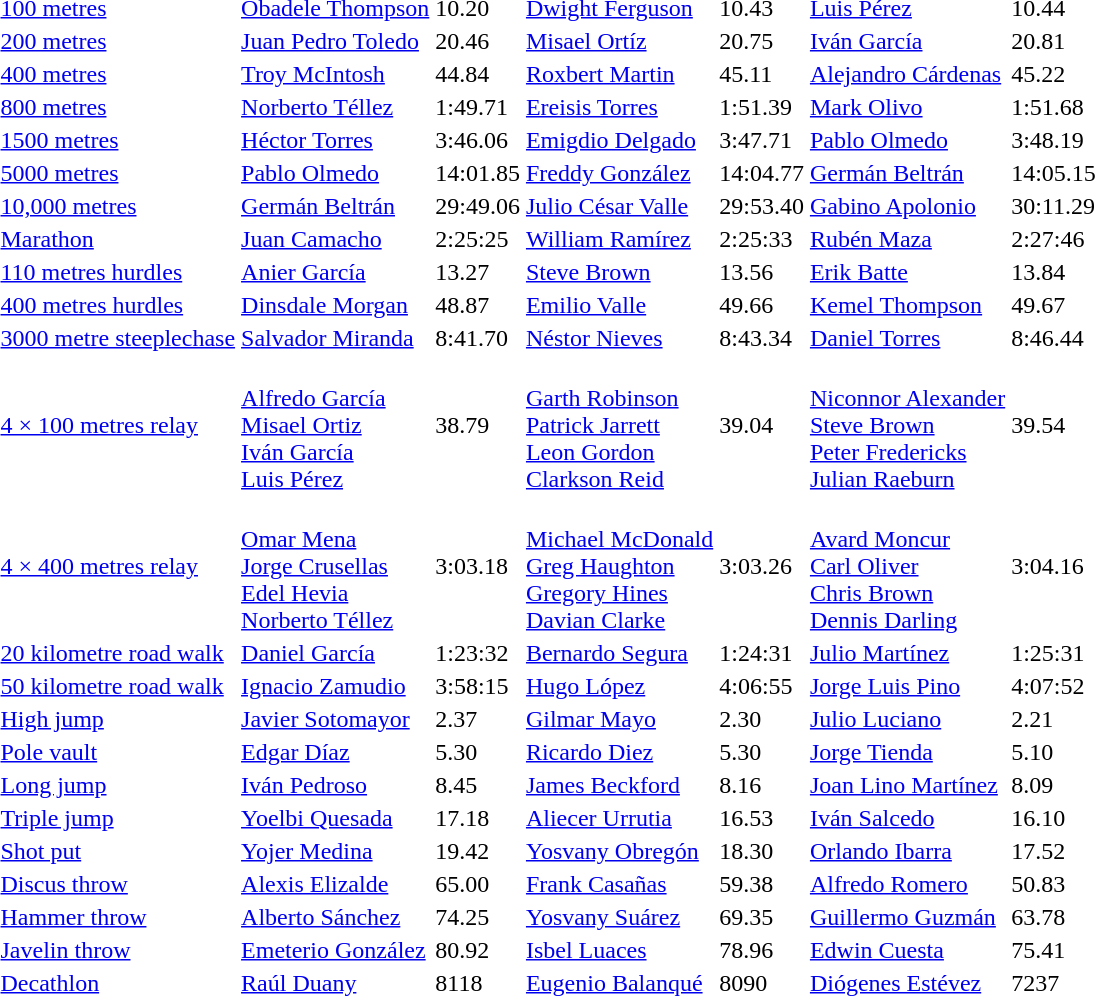<table>
<tr>
<td><a href='#'>100 metres</a></td>
<td><a href='#'>Obadele Thompson</a><br> </td>
<td>10.20</td>
<td><a href='#'>Dwight Ferguson</a><br> </td>
<td>10.43</td>
<td><a href='#'>Luis Pérez</a><br> </td>
<td>10.44</td>
</tr>
<tr>
<td><a href='#'>200 metres</a></td>
<td><a href='#'>Juan Pedro Toledo</a><br> </td>
<td>20.46</td>
<td><a href='#'>Misael Ortíz</a><br> </td>
<td>20.75</td>
<td><a href='#'>Iván García</a><br> </td>
<td>20.81</td>
</tr>
<tr>
<td><a href='#'>400 metres</a></td>
<td><a href='#'>Troy McIntosh</a><br> </td>
<td>44.84</td>
<td><a href='#'>Roxbert Martin</a><br> </td>
<td>45.11</td>
<td><a href='#'>Alejandro Cárdenas</a><br> </td>
<td>45.22</td>
</tr>
<tr>
<td><a href='#'>800 metres</a></td>
<td><a href='#'>Norberto Téllez</a><br> </td>
<td>1:49.71</td>
<td><a href='#'>Ereisis Torres</a><br> </td>
<td>1:51.39</td>
<td><a href='#'>Mark Olivo</a><br> </td>
<td>1:51.68</td>
</tr>
<tr>
<td><a href='#'>1500 metres</a></td>
<td><a href='#'>Héctor Torres</a><br> </td>
<td>3:46.06</td>
<td><a href='#'>Emigdio Delgado</a><br> </td>
<td>3:47.71</td>
<td><a href='#'>Pablo Olmedo</a><br> </td>
<td>3:48.19</td>
</tr>
<tr>
<td><a href='#'>5000 metres</a></td>
<td><a href='#'>Pablo Olmedo</a><br> </td>
<td>14:01.85</td>
<td><a href='#'>Freddy González</a><br> </td>
<td>14:04.77</td>
<td><a href='#'>Germán Beltrán</a><br> </td>
<td>14:05.15</td>
</tr>
<tr>
<td><a href='#'>10,000 metres</a></td>
<td><a href='#'>Germán Beltrán</a><br> </td>
<td>29:49.06</td>
<td><a href='#'>Julio César Valle</a><br> </td>
<td>29:53.40</td>
<td><a href='#'>Gabino Apolonio</a><br> </td>
<td>30:11.29</td>
</tr>
<tr>
<td><a href='#'>Marathon</a></td>
<td><a href='#'>Juan Camacho</a><br> </td>
<td>2:25:25</td>
<td><a href='#'>William Ramírez</a><br> </td>
<td>2:25:33</td>
<td><a href='#'>Rubén Maza</a><br> </td>
<td>2:27:46</td>
</tr>
<tr>
<td><a href='#'>110 metres hurdles</a></td>
<td><a href='#'>Anier García</a><br> </td>
<td>13.27</td>
<td><a href='#'>Steve Brown</a><br> </td>
<td>13.56</td>
<td><a href='#'>Erik Batte</a><br> </td>
<td>13.84</td>
</tr>
<tr>
<td><a href='#'>400 metres hurdles</a></td>
<td><a href='#'>Dinsdale Morgan</a><br> </td>
<td>48.87</td>
<td><a href='#'>Emilio Valle</a><br> </td>
<td>49.66</td>
<td><a href='#'>Kemel Thompson</a><br> </td>
<td>49.67</td>
</tr>
<tr>
<td><a href='#'>3000 metre steeplechase</a></td>
<td><a href='#'>Salvador Miranda</a><br> </td>
<td>8:41.70</td>
<td><a href='#'>Néstor Nieves</a><br> </td>
<td>8:43.34</td>
<td><a href='#'>Daniel Torres</a><br> </td>
<td>8:46.44</td>
</tr>
<tr>
<td><a href='#'>4 × 100 metres relay</a></td>
<td><br><a href='#'>Alfredo García</a><br><a href='#'>Misael Ortiz</a><br><a href='#'>Iván García</a><br><a href='#'>Luis Pérez</a></td>
<td>38.79</td>
<td><br><a href='#'>Garth Robinson</a><br><a href='#'>Patrick Jarrett</a><br><a href='#'>Leon Gordon</a><br><a href='#'>Clarkson Reid</a></td>
<td>39.04</td>
<td><br><a href='#'>Niconnor Alexander</a><br><a href='#'>Steve Brown</a><br><a href='#'>Peter Fredericks</a><br><a href='#'>Julian Raeburn</a></td>
<td>39.54</td>
</tr>
<tr>
<td><a href='#'>4 × 400 metres relay</a></td>
<td><br><a href='#'>Omar Mena</a><br><a href='#'>Jorge Crusellas</a><br><a href='#'>Edel Hevia</a><br><a href='#'>Norberto Téllez</a></td>
<td>3:03.18</td>
<td><br><a href='#'>Michael McDonald</a><br><a href='#'>Greg Haughton</a><br><a href='#'>Gregory Hines</a><br><a href='#'>Davian Clarke</a></td>
<td>3:03.26</td>
<td><br><a href='#'>Avard Moncur</a><br><a href='#'>Carl Oliver</a><br><a href='#'>Chris Brown</a><br><a href='#'>Dennis Darling</a></td>
<td>3:04.16</td>
</tr>
<tr>
<td><a href='#'>20 kilometre road walk</a></td>
<td><a href='#'>Daniel García</a><br> </td>
<td>1:23:32</td>
<td><a href='#'>Bernardo Segura</a><br> </td>
<td>1:24:31</td>
<td><a href='#'>Julio Martínez</a><br> </td>
<td>1:25:31</td>
</tr>
<tr>
<td><a href='#'>50 kilometre road walk</a></td>
<td><a href='#'>Ignacio Zamudio</a><br> </td>
<td>3:58:15</td>
<td><a href='#'>Hugo López</a><br> </td>
<td>4:06:55</td>
<td><a href='#'>Jorge Luis Pino</a><br> </td>
<td>4:07:52</td>
</tr>
<tr>
<td><a href='#'>High jump</a></td>
<td><a href='#'>Javier Sotomayor</a><br> </td>
<td>2.37</td>
<td><a href='#'>Gilmar Mayo</a><br> </td>
<td>2.30</td>
<td><a href='#'>Julio Luciano</a><br> </td>
<td>2.21</td>
</tr>
<tr>
<td><a href='#'>Pole vault</a></td>
<td><a href='#'>Edgar Díaz</a><br> </td>
<td>5.30</td>
<td><a href='#'>Ricardo Diez</a><br> </td>
<td>5.30</td>
<td><a href='#'>Jorge Tienda</a><br> </td>
<td>5.10</td>
</tr>
<tr>
<td><a href='#'>Long jump</a></td>
<td><a href='#'>Iván Pedroso</a><br> </td>
<td>8.45</td>
<td><a href='#'>James Beckford</a><br> </td>
<td>8.16</td>
<td><a href='#'>Joan Lino Martínez</a><br> </td>
<td>8.09</td>
</tr>
<tr>
<td><a href='#'>Triple jump</a></td>
<td><a href='#'>Yoelbi Quesada</a><br> </td>
<td>17.18</td>
<td><a href='#'>Aliecer Urrutia</a><br> </td>
<td>16.53</td>
<td><a href='#'>Iván Salcedo</a><br> </td>
<td>16.10</td>
</tr>
<tr>
<td><a href='#'>Shot put</a></td>
<td><a href='#'>Yojer Medina</a><br> </td>
<td>19.42</td>
<td><a href='#'>Yosvany Obregón</a><br> </td>
<td>18.30</td>
<td><a href='#'>Orlando Ibarra</a><br> </td>
<td>17.52</td>
</tr>
<tr>
<td><a href='#'>Discus throw</a></td>
<td><a href='#'>Alexis Elizalde</a><br> </td>
<td>65.00</td>
<td><a href='#'>Frank Casañas</a><br> </td>
<td>59.38</td>
<td><a href='#'>Alfredo Romero</a><br> </td>
<td>50.83</td>
</tr>
<tr>
<td><a href='#'>Hammer throw</a></td>
<td><a href='#'>Alberto Sánchez</a><br> </td>
<td>74.25</td>
<td><a href='#'>Yosvany Suárez</a><br> </td>
<td>69.35</td>
<td><a href='#'>Guillermo Guzmán</a><br> </td>
<td>63.78</td>
</tr>
<tr>
<td><a href='#'>Javelin throw</a></td>
<td><a href='#'>Emeterio González</a><br> </td>
<td>80.92</td>
<td><a href='#'>Isbel Luaces</a><br> </td>
<td>78.96</td>
<td><a href='#'>Edwin Cuesta</a><br> </td>
<td>75.41</td>
</tr>
<tr>
<td><a href='#'>Decathlon</a></td>
<td><a href='#'>Raúl Duany</a><br> </td>
<td>8118</td>
<td><a href='#'>Eugenio Balanqué</a><br> </td>
<td>8090</td>
<td><a href='#'>Diógenes Estévez</a><br> </td>
<td>7237</td>
</tr>
</table>
